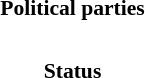<table class="toccolours" style="font-size:90%" width="250">
<tr>
<th>Political parties</th>
</tr>
<tr>
<td><br>


</td>
</tr>
<tr>
<th>Status</th>
</tr>
<tr>
<td></td>
</tr>
</table>
